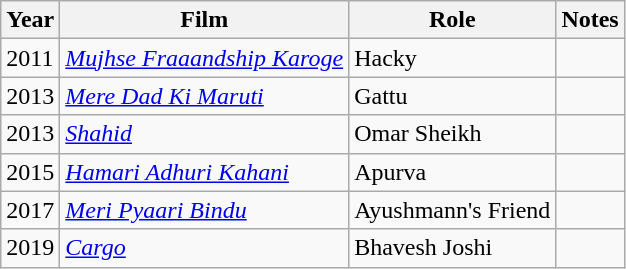<table class="wikitable sortable">
<tr>
<th>Year</th>
<th>Film</th>
<th>Role</th>
<th>Notes</th>
</tr>
<tr>
<td>2011</td>
<td><em><a href='#'>Mujhse Fraaandship Karoge</a></em></td>
<td>Hacky</td>
<td></td>
</tr>
<tr>
<td>2013</td>
<td><em><a href='#'>Mere Dad Ki Maruti</a></em></td>
<td>Gattu</td>
<td></td>
</tr>
<tr>
<td>2013</td>
<td><em><a href='#'>Shahid</a></em></td>
<td>Omar Sheikh</td>
<td></td>
</tr>
<tr>
<td>2015</td>
<td><em><a href='#'>Hamari Adhuri Kahani</a></em></td>
<td>Apurva</td>
<td></td>
</tr>
<tr>
<td>2017</td>
<td><em><a href='#'>Meri Pyaari Bindu</a></em></td>
<td>Ayushmann's Friend</td>
<td></td>
</tr>
<tr>
<td>2019</td>
<td><em><a href='#'>Cargo</a></em></td>
<td>Bhavesh Joshi</td>
<td></td>
</tr>
</table>
